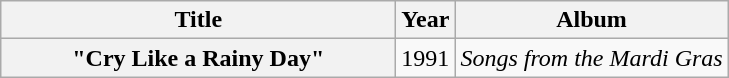<table class="wikitable plainrowheaders" style="text-align:center;">
<tr>
<th scope="col" style="width:16em;">Title</th>
<th scope="col">Year</th>
<th scope="col">Album</th>
</tr>
<tr>
<th scope="row">"Cry Like a Rainy Day"</th>
<td>1991</td>
<td><em>Songs from the Mardi Gras</em></td>
</tr>
</table>
